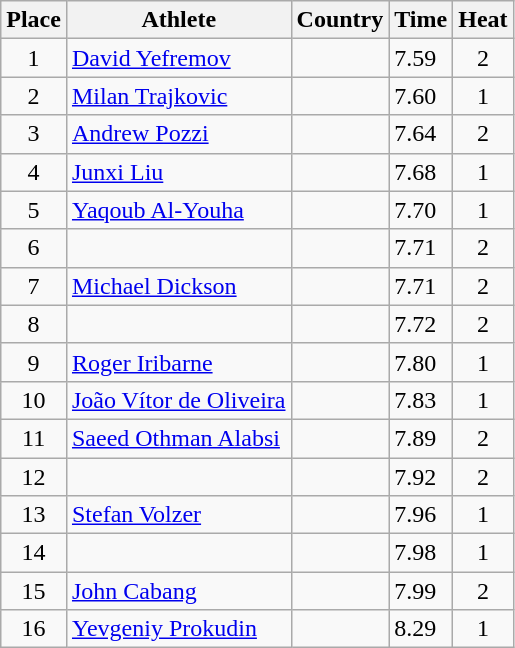<table class="wikitable">
<tr>
<th>Place</th>
<th>Athlete</th>
<th>Country</th>
<th>Time</th>
<th>Heat</th>
</tr>
<tr>
<td align=center>1</td>
<td><a href='#'>David Yefremov</a></td>
<td></td>
<td>7.59</td>
<td align=center>2</td>
</tr>
<tr>
<td align=center>2</td>
<td><a href='#'>Milan Trajkovic</a></td>
<td></td>
<td>7.60</td>
<td align=center>1</td>
</tr>
<tr>
<td align=center>3</td>
<td><a href='#'>Andrew Pozzi</a></td>
<td></td>
<td>7.64</td>
<td align=center>2</td>
</tr>
<tr>
<td align=center>4</td>
<td><a href='#'>Junxi Liu</a></td>
<td></td>
<td>7.68</td>
<td align=center>1</td>
</tr>
<tr>
<td align=center>5</td>
<td><a href='#'>Yaqoub Al-Youha</a></td>
<td></td>
<td>7.70</td>
<td align=center>1</td>
</tr>
<tr>
<td align=center>6</td>
<td></td>
<td></td>
<td>7.71</td>
<td align=center>2</td>
</tr>
<tr>
<td align=center>7</td>
<td><a href='#'>Michael Dickson</a></td>
<td></td>
<td>7.71</td>
<td align=center>2</td>
</tr>
<tr>
<td align=center>8</td>
<td></td>
<td></td>
<td>7.72</td>
<td align=center>2</td>
</tr>
<tr>
<td align=center>9</td>
<td><a href='#'>Roger Iribarne</a></td>
<td></td>
<td>7.80</td>
<td align=center>1</td>
</tr>
<tr>
<td align=center>10</td>
<td><a href='#'>João Vítor de Oliveira</a></td>
<td></td>
<td>7.83</td>
<td align=center>1</td>
</tr>
<tr>
<td align=center>11</td>
<td><a href='#'>Saeed Othman Alabsi</a></td>
<td></td>
<td>7.89</td>
<td align=center>2</td>
</tr>
<tr>
<td align=center>12</td>
<td></td>
<td></td>
<td>7.92</td>
<td align=center>2</td>
</tr>
<tr>
<td align=center>13</td>
<td><a href='#'>Stefan Volzer</a></td>
<td></td>
<td>7.96</td>
<td align=center>1</td>
</tr>
<tr>
<td align=center>14</td>
<td></td>
<td></td>
<td>7.98</td>
<td align=center>1</td>
</tr>
<tr>
<td align=center>15</td>
<td><a href='#'>John Cabang</a></td>
<td></td>
<td>7.99</td>
<td align=center>2</td>
</tr>
<tr>
<td align=center>16</td>
<td><a href='#'>Yevgeniy Prokudin</a></td>
<td></td>
<td>8.29</td>
<td align=center>1</td>
</tr>
</table>
